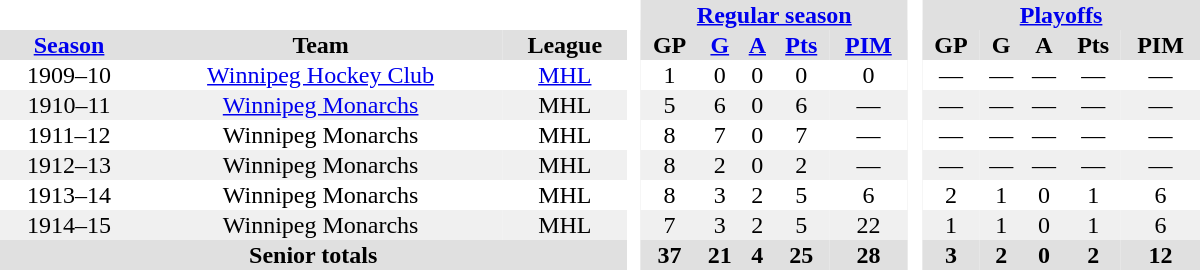<table border="0" cellpadding="1" cellspacing="0" style="text-align:center; width:50em">
<tr bgcolor="#e0e0e0">
<th colspan="3" bgcolor="#ffffff"> </th>
<th rowspan="99" bgcolor="#ffffff"> </th>
<th colspan="5"><a href='#'>Regular season</a></th>
<th rowspan="99" bgcolor="#ffffff"> </th>
<th colspan="5"><a href='#'>Playoffs</a></th>
</tr>
<tr bgcolor="#e0e0e0">
<th><a href='#'>Season</a></th>
<th>Team</th>
<th>League</th>
<th>GP</th>
<th><a href='#'>G</a></th>
<th><a href='#'>A</a></th>
<th><a href='#'>Pts</a></th>
<th><a href='#'>PIM</a></th>
<th>GP</th>
<th>G</th>
<th>A</th>
<th>Pts</th>
<th>PIM</th>
</tr>
<tr>
<td>1909–10</td>
<td><a href='#'>Winnipeg Hockey Club</a></td>
<td><a href='#'>MHL</a></td>
<td>1</td>
<td>0</td>
<td>0</td>
<td>0</td>
<td>0</td>
<td>—</td>
<td>—</td>
<td>—</td>
<td>—</td>
<td>—</td>
</tr>
<tr bgcolor="#f0f0f0">
<td>1910–11</td>
<td><a href='#'>Winnipeg Monarchs</a></td>
<td>MHL</td>
<td>5</td>
<td>6</td>
<td>0</td>
<td>6</td>
<td>—</td>
<td>—</td>
<td>—</td>
<td>—</td>
<td>—</td>
<td>—</td>
</tr>
<tr>
<td>1911–12</td>
<td>Winnipeg Monarchs</td>
<td>MHL</td>
<td>8</td>
<td>7</td>
<td>0</td>
<td>7</td>
<td>—</td>
<td>—</td>
<td>—</td>
<td>—</td>
<td>—</td>
<td>—</td>
</tr>
<tr bgcolor="#f0f0f0">
<td>1912–13</td>
<td>Winnipeg Monarchs</td>
<td>MHL</td>
<td>8</td>
<td>2</td>
<td>0</td>
<td>2</td>
<td>—</td>
<td>—</td>
<td>—</td>
<td>—</td>
<td>—</td>
<td>—</td>
</tr>
<tr>
<td>1913–14</td>
<td>Winnipeg Monarchs</td>
<td>MHL</td>
<td>8</td>
<td>3</td>
<td>2</td>
<td>5</td>
<td>6</td>
<td>2</td>
<td>1</td>
<td>0</td>
<td>1</td>
<td>6</td>
</tr>
<tr bgcolor="#f0f0f0">
<td>1914–15</td>
<td>Winnipeg Monarchs</td>
<td>MHL</td>
<td>7</td>
<td>3</td>
<td>2</td>
<td>5</td>
<td>22</td>
<td>1</td>
<td>1</td>
<td>0</td>
<td>1</td>
<td>6</td>
</tr>
<tr bgcolor="#E0E0E0">
<th colspan="3">Senior totals</th>
<th>37</th>
<th>21</th>
<th>4</th>
<th>25</th>
<th>28</th>
<th>3</th>
<th>2</th>
<th>0</th>
<th>2</th>
<th>12</th>
</tr>
</table>
